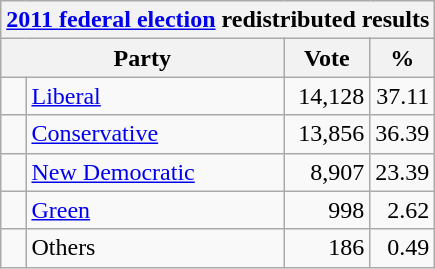<table class="wikitable">
<tr>
<th colspan="4"><a href='#'>2011 federal election</a> redistributed results</th>
</tr>
<tr>
<th bgcolor="#DDDDFF" width="130px" colspan="2">Party</th>
<th bgcolor="#DDDDFF" width="50px">Vote</th>
<th bgcolor="#DDDDFF" width="30px">%</th>
</tr>
<tr>
<td> </td>
<td><a href='#'>Liberal</a></td>
<td align=right>14,128</td>
<td align=right>37.11</td>
</tr>
<tr>
<td> </td>
<td><a href='#'>Conservative</a></td>
<td align=right>13,856</td>
<td align=right>36.39</td>
</tr>
<tr>
<td> </td>
<td><a href='#'>New Democratic</a></td>
<td align=right>8,907</td>
<td align=right>23.39</td>
</tr>
<tr>
<td> </td>
<td><a href='#'>Green</a></td>
<td align=right>998</td>
<td align=right>2.62</td>
</tr>
<tr>
<td> </td>
<td>Others</td>
<td align=right>186</td>
<td align=right>0.49</td>
</tr>
</table>
